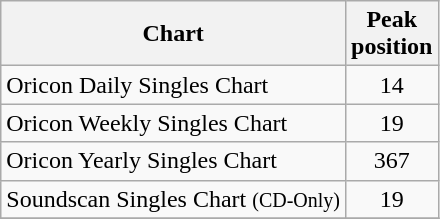<table class="wikitable sortable">
<tr>
<th align="center">Chart</th>
<th align="center">Peak<br> position</th>
</tr>
<tr>
<td align="left">Oricon Daily Singles Chart</td>
<td align="center">14</td>
</tr>
<tr>
<td align="left">Oricon Weekly Singles Chart</td>
<td align="center">19</td>
</tr>
<tr>
<td align="left">Oricon Yearly Singles Chart</td>
<td align="center">367</td>
</tr>
<tr>
<td align="left">Soundscan Singles Chart <small>(CD-Only)</small></td>
<td align="center">19</td>
</tr>
<tr>
</tr>
</table>
